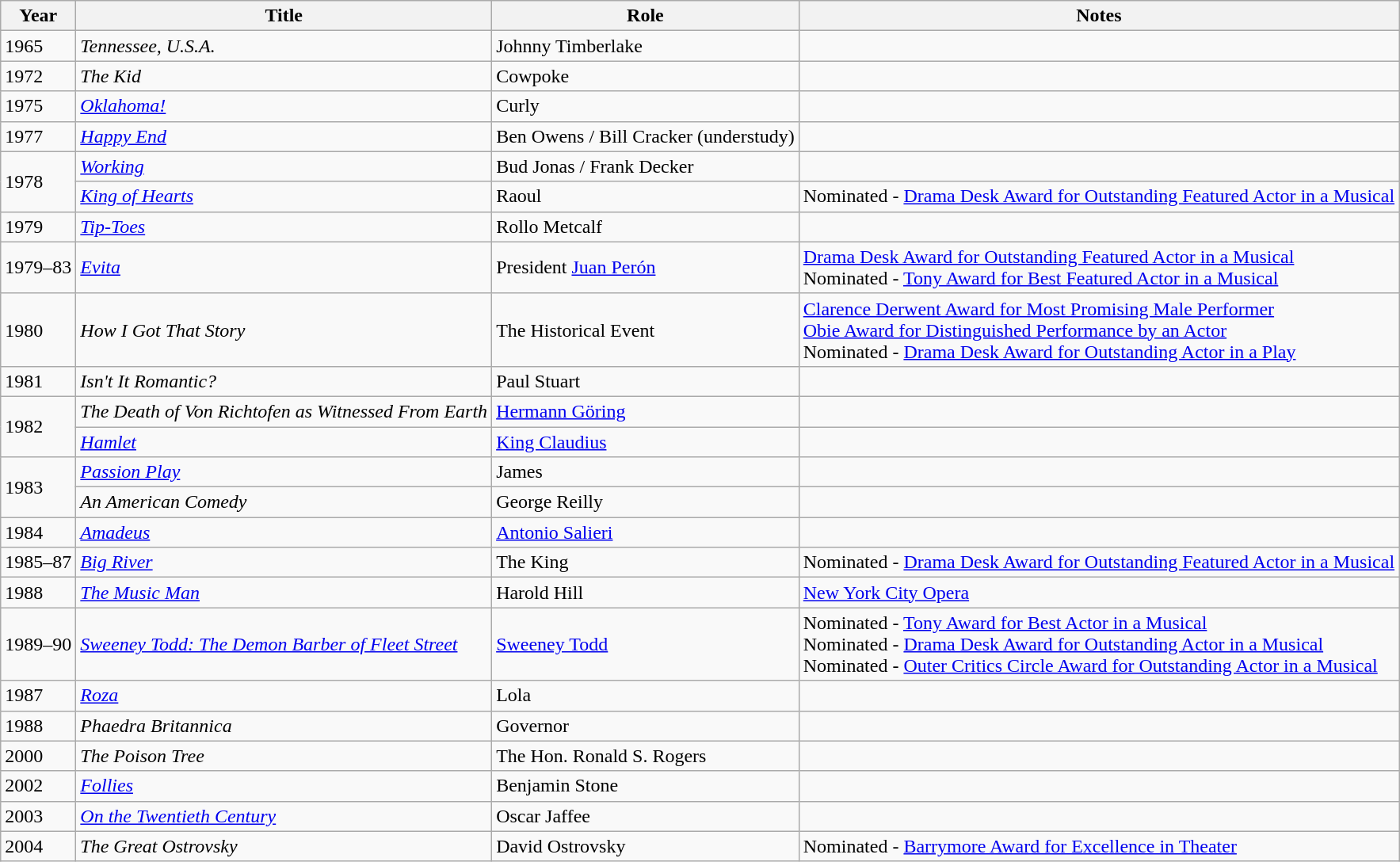<table class="wikitable sortable">
<tr>
<th>Year</th>
<th>Title</th>
<th>Role</th>
<th class = "unsortable">Notes</th>
</tr>
<tr>
<td>1965</td>
<td><em>Tennessee, U.S.A.</em></td>
<td>Johnny Timberlake</td>
<td></td>
</tr>
<tr>
<td>1972</td>
<td><em>The Kid</em></td>
<td>Cowpoke</td>
<td></td>
</tr>
<tr>
<td>1975</td>
<td><em><a href='#'>Oklahoma!</a></em></td>
<td>Curly</td>
<td></td>
</tr>
<tr>
<td>1977</td>
<td><a href='#'><em>Happy End</em></a></td>
<td>Ben Owens / Bill Cracker (understudy)</td>
<td></td>
</tr>
<tr>
<td rowspan="2">1978</td>
<td><em><a href='#'>Working</a></em></td>
<td>Bud Jonas / Frank Decker</td>
<td></td>
</tr>
<tr>
<td><em><a href='#'>King of Hearts</a></em></td>
<td>Raoul</td>
<td>Nominated - <a href='#'>Drama Desk Award for Outstanding Featured Actor in a Musical</a></td>
</tr>
<tr>
<td>1979</td>
<td><em><a href='#'>Tip-Toes</a></em></td>
<td>Rollo Metcalf</td>
<td></td>
</tr>
<tr>
<td>1979–83</td>
<td><a href='#'><em>Evita</em></a></td>
<td>President <a href='#'>Juan Perón</a></td>
<td><a href='#'>Drama Desk Award for Outstanding Featured Actor in a Musical</a><br>Nominated - <a href='#'>Tony Award for Best Featured Actor in a Musical</a></td>
</tr>
<tr>
<td>1980</td>
<td><em>How I Got That Story</em></td>
<td>The Historical Event</td>
<td><a href='#'>Clarence Derwent Award for Most Promising Male Performer</a><br><a href='#'>Obie Award for Distinguished Performance by an Actor</a><br>Nominated - <a href='#'>Drama Desk Award for Outstanding Actor in a Play</a></td>
</tr>
<tr>
<td>1981</td>
<td><em>Isn't It Romantic?</em></td>
<td>Paul Stuart</td>
<td></td>
</tr>
<tr>
<td rowspan="2">1982</td>
<td><em>The Death of Von Richtofen as Witnessed From Earth</em></td>
<td><a href='#'>Hermann Göring</a></td>
<td></td>
</tr>
<tr>
<td><em><a href='#'>Hamlet</a></em></td>
<td><a href='#'>King Claudius</a></td>
<td></td>
</tr>
<tr>
<td rowspan="2">1983</td>
<td><a href='#'><em>Passion Play</em></a></td>
<td>James</td>
<td></td>
</tr>
<tr>
<td><em>An American Comedy</em></td>
<td>George Reilly</td>
<td></td>
</tr>
<tr>
<td>1984</td>
<td><a href='#'><em>Amadeus</em></a></td>
<td><a href='#'>Antonio Salieri</a></td>
<td></td>
</tr>
<tr>
<td>1985–87</td>
<td><em><a href='#'>Big River</a></em></td>
<td>The King</td>
<td>Nominated - <a href='#'>Drama Desk Award for Outstanding Featured Actor in a Musical</a></td>
</tr>
<tr>
<td>1988</td>
<td><em><a href='#'>The Music Man</a></em></td>
<td>Harold Hill</td>
<td><a href='#'>New York City Opera</a></td>
</tr>
<tr>
<td>1989–90</td>
<td><em><a href='#'>Sweeney Todd: The Demon Barber of Fleet Street</a></em></td>
<td><a href='#'>Sweeney Todd</a></td>
<td>Nominated - <a href='#'>Tony Award for Best Actor in a Musical</a><br>Nominated - <a href='#'>Drama Desk Award for Outstanding Actor in a Musical</a><br>Nominated - <a href='#'>Outer Critics Circle Award for Outstanding Actor in a Musical</a></td>
</tr>
<tr>
<td>1987</td>
<td><a href='#'><em>Roza</em></a></td>
<td>Lola</td>
<td></td>
</tr>
<tr>
<td>1988</td>
<td><em>Phaedra Britannica</em></td>
<td>Governor</td>
<td></td>
</tr>
<tr>
<td>2000</td>
<td><em>The Poison Tree</em></td>
<td>The Hon. Ronald S. Rogers</td>
<td></td>
</tr>
<tr>
<td>2002</td>
<td><em><a href='#'>Follies</a></em></td>
<td>Benjamin Stone</td>
<td></td>
</tr>
<tr>
<td>2003</td>
<td><em><a href='#'>On the Twentieth Century</a></em></td>
<td>Oscar Jaffee</td>
<td></td>
</tr>
<tr>
<td>2004</td>
<td><em>The Great Ostrovsky</em></td>
<td>David Ostrovsky</td>
<td>Nominated - <a href='#'>Barrymore Award for Excellence in Theater</a></td>
</tr>
</table>
